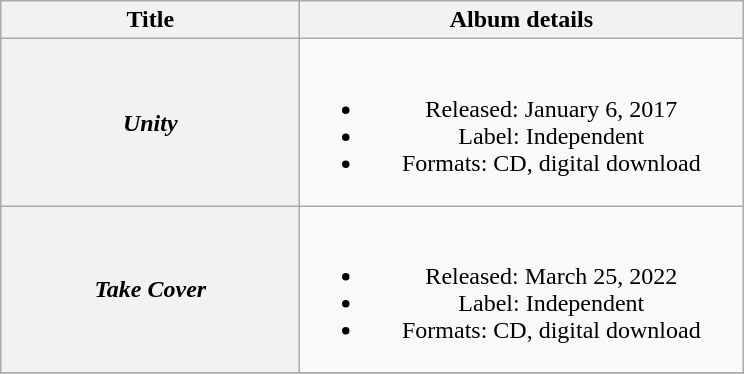<table class="wikitable plainrowheaders" style="text-align:center;">
<tr>
<th scope="col" style="width:12em;">Title</th>
<th scope="col" style="width:18em;">Album details</th>
</tr>
<tr>
<th scope="row"><em>Unity</em></th>
<td><br><ul><li>Released: January 6, 2017</li><li>Label: Independent</li><li>Formats: CD, digital download</li></ul></td>
</tr>
<tr>
<th scope="row"><em>Take Cover</em></th>
<td><br><ul><li>Released: March 25, 2022</li><li>Label: Independent</li><li>Formats: CD, digital download</li></ul></td>
</tr>
<tr>
</tr>
</table>
